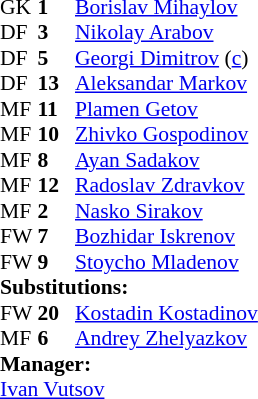<table style="font-size: 90%" cellspacing="0" cellpadding="0">
<tr>
<th width="25"></th>
<th width="25"></th>
</tr>
<tr>
<td>GK</td>
<td><strong>1</strong></td>
<td><a href='#'>Borislav Mihaylov</a></td>
</tr>
<tr>
<td>DF</td>
<td><strong>3</strong></td>
<td><a href='#'>Nikolay Arabov</a></td>
</tr>
<tr>
<td>DF</td>
<td><strong>5</strong></td>
<td><a href='#'>Georgi Dimitrov</a> (<a href='#'>c</a>)</td>
</tr>
<tr>
<td>DF</td>
<td><strong>13</strong></td>
<td><a href='#'>Aleksandar Markov</a></td>
<td></td>
</tr>
<tr>
<td>MF</td>
<td><strong>11</strong></td>
<td><a href='#'>Plamen Getov</a></td>
</tr>
<tr>
<td>MF</td>
<td><strong>10</strong></td>
<td><a href='#'>Zhivko Gospodinov</a></td>
<td></td>
<td></td>
</tr>
<tr>
<td>MF</td>
<td><strong>8</strong></td>
<td><a href='#'>Ayan Sadakov</a></td>
</tr>
<tr>
<td>MF</td>
<td><strong>12</strong></td>
<td><a href='#'>Radoslav Zdravkov</a></td>
</tr>
<tr>
<td>MF</td>
<td><strong>2</strong></td>
<td><a href='#'>Nasko Sirakov</a></td>
</tr>
<tr>
<td>FW</td>
<td><strong>7</strong></td>
<td><a href='#'>Bozhidar Iskrenov</a></td>
<td></td>
<td></td>
</tr>
<tr>
<td>FW</td>
<td><strong>9</strong></td>
<td><a href='#'>Stoycho Mladenov</a></td>
</tr>
<tr>
<td colspan=3><strong>Substitutions:</strong></td>
</tr>
<tr>
<td>FW</td>
<td><strong>20</strong></td>
<td><a href='#'>Kostadin Kostadinov</a></td>
<td></td>
<td></td>
</tr>
<tr>
<td>MF</td>
<td><strong>6</strong></td>
<td><a href='#'>Andrey Zhelyazkov</a></td>
<td></td>
<td></td>
</tr>
<tr>
<td colspan=3><strong>Manager:</strong></td>
</tr>
<tr>
<td colspan=3> <a href='#'>Ivan Vutsov</a></td>
</tr>
</table>
